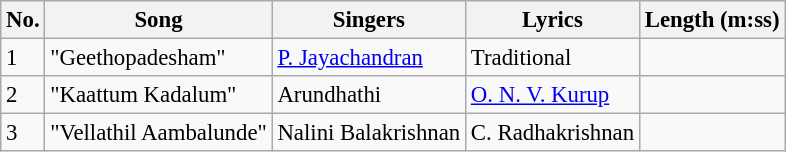<table class="wikitable" style="font-size:95%;">
<tr>
<th>No.</th>
<th>Song</th>
<th>Singers</th>
<th>Lyrics</th>
<th>Length (m:ss)</th>
</tr>
<tr>
<td>1</td>
<td>"Geethopadesham"</td>
<td><a href='#'>P. Jayachandran</a></td>
<td>Traditional</td>
<td></td>
</tr>
<tr>
<td>2</td>
<td>"Kaattum Kadalum"</td>
<td>Arundhathi</td>
<td><a href='#'>O. N. V. Kurup</a></td>
<td></td>
</tr>
<tr>
<td>3</td>
<td>"Vellathil Aambalunde"</td>
<td>Nalini Balakrishnan</td>
<td>C. Radhakrishnan</td>
<td></td>
</tr>
</table>
